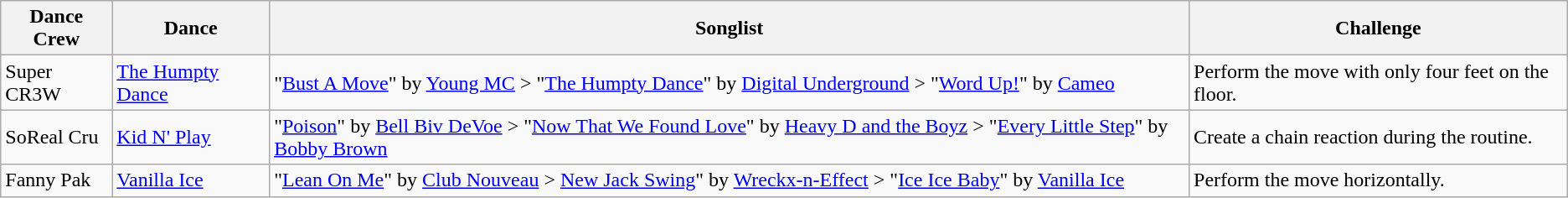<table class="wikitable">
<tr>
<th>Dance Crew</th>
<th>Dance</th>
<th>Songlist</th>
<th>Challenge</th>
</tr>
<tr>
<td>Super CR3W</td>
<td><a href='#'>The Humpty Dance</a></td>
<td>"<a href='#'>Bust A Move</a>" by <a href='#'>Young MC</a> > "<a href='#'>The Humpty Dance</a>" by <a href='#'>Digital Underground</a> > "<a href='#'>Word Up!</a>" by <a href='#'>Cameo</a></td>
<td>Perform the move with only four feet on the floor.</td>
</tr>
<tr>
<td>SoReal Cru</td>
<td><a href='#'>Kid N' Play</a></td>
<td>"<a href='#'>Poison</a>" by <a href='#'>Bell Biv DeVoe</a> > "<a href='#'>Now That We Found Love</a>" by <a href='#'>Heavy D and the Boyz</a> > "<a href='#'>Every Little Step</a>" by <a href='#'>Bobby Brown</a></td>
<td>Create a chain reaction during the routine.</td>
</tr>
<tr>
<td>Fanny Pak</td>
<td><a href='#'>Vanilla Ice</a></td>
<td>"<a href='#'>Lean On Me</a>" by <a href='#'>Club Nouveau</a> > <a href='#'>New Jack Swing</a>" by <a href='#'>Wreckx-n-Effect</a> > "<a href='#'>Ice Ice Baby</a>" by <a href='#'>Vanilla Ice</a></td>
<td>Perform the move horizontally.</td>
</tr>
</table>
